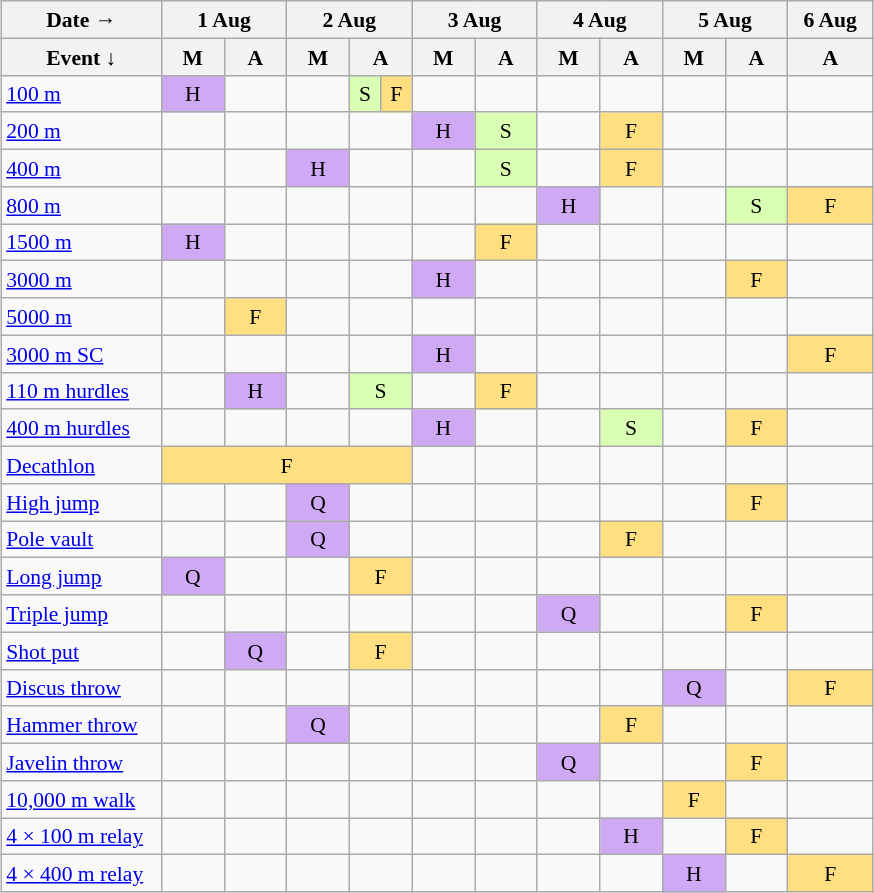<table class="wikitable" style="text-align:center; margin:0.5em auto; font-size:90%; line-height:1.25em;">
<tr>
<th>Date →</th>
<th colspan=2>1 Aug</th>
<th colspan=3>2 Aug</th>
<th colspan=2>3 Aug</th>
<th colspan=2>4 Aug</th>
<th colspan=2>5 Aug</th>
<th>6 Aug</th>
</tr>
<tr>
<th width="100px">Event ↓</th>
<th width="35px">M</th>
<th width="35px">A</th>
<th width="35px">M</th>
<th width="35px" colspan=2>A</th>
<th width="35px">M</th>
<th width="35px">A</th>
<th width="35px">M</th>
<th width="35px">A</th>
<th width="35px">M</th>
<th width="35px">A</th>
<th width="50px">A</th>
</tr>
<tr>
<td align="left"><a href='#'>100 m</a></td>
<td bgcolor="#D0A9F5">H</td>
<td></td>
<td></td>
<td bgcolor="#D9FFB2">S</td>
<td bgcolor="#FFDF80">F</td>
<td></td>
<td></td>
<td></td>
<td></td>
<td></td>
<td></td>
<td></td>
</tr>
<tr>
<td align="left"><a href='#'>200 m</a></td>
<td></td>
<td></td>
<td></td>
<td colspan=2></td>
<td bgcolor="#D0A9F5">H</td>
<td bgcolor="#D9FFB2">S</td>
<td></td>
<td bgcolor="#FFDF80">F</td>
<td></td>
<td></td>
<td></td>
</tr>
<tr>
<td align="left"><a href='#'>400 m</a></td>
<td></td>
<td></td>
<td bgcolor="#D0A9F5">H</td>
<td colspan=2></td>
<td></td>
<td bgcolor="#D9FFB2">S</td>
<td></td>
<td bgcolor="#FFDF80">F</td>
<td></td>
<td></td>
<td></td>
</tr>
<tr>
<td align="left"><a href='#'>800 m</a></td>
<td></td>
<td></td>
<td></td>
<td colspan=2></td>
<td></td>
<td></td>
<td bgcolor="#D0A9F5">H</td>
<td></td>
<td></td>
<td bgcolor="#D9FFB2">S</td>
<td bgcolor="#FFDF80">F</td>
</tr>
<tr>
<td align="left"><a href='#'>1500 m</a></td>
<td bgcolor="#D0A9F5">H</td>
<td></td>
<td></td>
<td colspan=2></td>
<td></td>
<td bgcolor="#FFDF80">F</td>
<td></td>
<td></td>
<td></td>
<td></td>
<td></td>
</tr>
<tr>
<td align="left"><a href='#'>3000 m</a></td>
<td></td>
<td></td>
<td></td>
<td colspan=2></td>
<td bgcolor="#D0A9F5">H</td>
<td></td>
<td></td>
<td></td>
<td></td>
<td bgcolor="#FFDF80">F</td>
<td></td>
</tr>
<tr>
<td align="left"><a href='#'>5000 m</a></td>
<td></td>
<td bgcolor="#FFDF80">F</td>
<td></td>
<td colspan=2></td>
<td></td>
<td></td>
<td></td>
<td></td>
<td></td>
<td></td>
<td></td>
</tr>
<tr>
<td align="left"><a href='#'>3000 m SC</a></td>
<td></td>
<td></td>
<td></td>
<td colspan=2></td>
<td bgcolor="#D0A9F5">H</td>
<td></td>
<td></td>
<td></td>
<td></td>
<td></td>
<td bgcolor="#FFDF80">F</td>
</tr>
<tr>
<td align="left"><a href='#'>110 m hurdles</a></td>
<td></td>
<td bgcolor="#D0A9F5">H</td>
<td></td>
<td bgcolor="#D9FFB2" colspan=2>S</td>
<td></td>
<td bgcolor="#FFDF80">F</td>
<td></td>
<td></td>
<td></td>
<td></td>
<td></td>
</tr>
<tr>
<td align="left"><a href='#'>400 m hurdles</a></td>
<td></td>
<td></td>
<td></td>
<td colspan=2></td>
<td bgcolor="#D0A9F5">H</td>
<td></td>
<td></td>
<td bgcolor="#D9FFB2">S</td>
<td></td>
<td bgcolor="#FFDF80">F</td>
<td></td>
</tr>
<tr>
<td align="left"><a href='#'>Decathlon</a></td>
<td bgcolor="#FFDF80" colspan=5>F</td>
<td></td>
<td></td>
<td></td>
<td></td>
<td></td>
<td></td>
<td></td>
</tr>
<tr>
<td align="left"><a href='#'>High jump</a></td>
<td></td>
<td></td>
<td bgcolor="#D0A9F5">Q</td>
<td colspan=2></td>
<td></td>
<td></td>
<td></td>
<td></td>
<td></td>
<td bgcolor="#FFDF80">F</td>
<td></td>
</tr>
<tr>
<td align="left"><a href='#'>Pole vault</a></td>
<td></td>
<td></td>
<td bgcolor="#D0A9F5">Q</td>
<td colspan=2></td>
<td></td>
<td></td>
<td></td>
<td bgcolor="#FFDF80">F</td>
<td></td>
<td></td>
<td></td>
</tr>
<tr>
<td align="left"><a href='#'>Long jump</a></td>
<td bgcolor="#D0A9F5">Q</td>
<td></td>
<td></td>
<td bgcolor="#FFDF80" colspan=2>F</td>
<td></td>
<td></td>
<td></td>
<td></td>
<td></td>
<td></td>
<td></td>
</tr>
<tr>
<td align="left"><a href='#'>Triple jump</a></td>
<td></td>
<td></td>
<td></td>
<td colspan=2></td>
<td></td>
<td></td>
<td bgcolor="#D0A9F5">Q</td>
<td></td>
<td></td>
<td bgcolor="#FFDF80">F</td>
<td></td>
</tr>
<tr>
<td align="left"><a href='#'>Shot put</a></td>
<td></td>
<td bgcolor="#D0A9F5">Q</td>
<td></td>
<td bgcolor="#FFDF80" colspan=2>F</td>
<td></td>
<td></td>
<td></td>
<td></td>
<td></td>
<td></td>
<td></td>
</tr>
<tr>
<td align="left"><a href='#'>Discus throw</a></td>
<td></td>
<td></td>
<td></td>
<td colspan=2></td>
<td></td>
<td></td>
<td></td>
<td></td>
<td bgcolor="#D0A9F5">Q</td>
<td></td>
<td bgcolor="#FFDF80">F</td>
</tr>
<tr>
<td align="left"><a href='#'>Hammer throw</a></td>
<td></td>
<td></td>
<td bgcolor="#D0A9F5">Q</td>
<td colspan=2></td>
<td></td>
<td></td>
<td></td>
<td bgcolor="#FFDF80">F</td>
<td></td>
<td></td>
<td></td>
</tr>
<tr>
<td align="left"><a href='#'>Javelin throw</a></td>
<td></td>
<td></td>
<td></td>
<td colspan=2></td>
<td></td>
<td></td>
<td bgcolor="#D0A9F5">Q</td>
<td></td>
<td></td>
<td bgcolor="#FFDF80">F</td>
<td></td>
</tr>
<tr>
<td align="left"><a href='#'>10,000 m walk</a></td>
<td></td>
<td></td>
<td></td>
<td colspan=2></td>
<td></td>
<td></td>
<td></td>
<td></td>
<td bgcolor="#FFDF80">F</td>
<td></td>
<td></td>
</tr>
<tr>
<td align="left"><a href='#'>4 × 100 m relay</a></td>
<td></td>
<td></td>
<td></td>
<td colspan=2></td>
<td></td>
<td></td>
<td></td>
<td bgcolor="#D0A9F5">H</td>
<td></td>
<td bgcolor="#FFDF80">F</td>
<td></td>
</tr>
<tr>
<td align="left"><a href='#'>4 × 400 m relay</a></td>
<td></td>
<td></td>
<td></td>
<td colspan=2></td>
<td></td>
<td></td>
<td></td>
<td></td>
<td bgcolor="#D0A9F5">H</td>
<td></td>
<td bgcolor="#FFDF80">F</td>
</tr>
</table>
